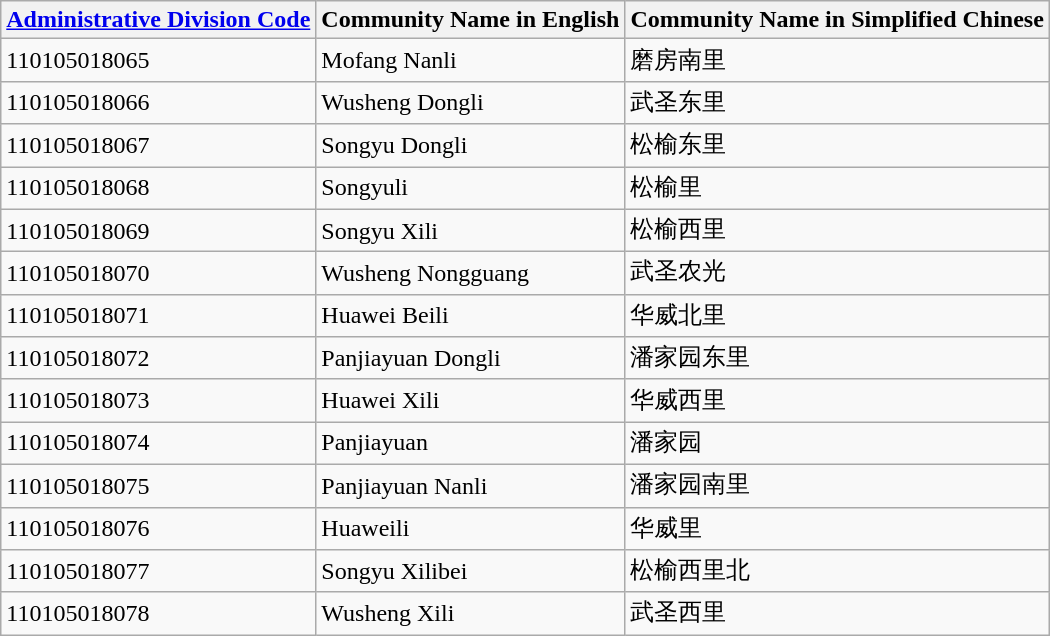<table class="wikitable sortable">
<tr>
<th><a href='#'>Administrative Division Code</a></th>
<th>Community Name in English</th>
<th>Community Name in Simplified Chinese</th>
</tr>
<tr>
<td>110105018065</td>
<td>Mofang Nanli</td>
<td>磨房南里</td>
</tr>
<tr>
<td>110105018066</td>
<td>Wusheng Dongli</td>
<td>武圣东里</td>
</tr>
<tr>
<td>110105018067</td>
<td>Songyu Dongli</td>
<td>松榆东里</td>
</tr>
<tr>
<td>110105018068</td>
<td>Songyuli</td>
<td>松榆里</td>
</tr>
<tr>
<td>110105018069</td>
<td>Songyu Xili</td>
<td>松榆西里</td>
</tr>
<tr>
<td>110105018070</td>
<td>Wusheng Nongguang</td>
<td>武圣农光</td>
</tr>
<tr>
<td>110105018071</td>
<td>Huawei Beili</td>
<td>华威北里</td>
</tr>
<tr>
<td>110105018072</td>
<td>Panjiayuan Dongli</td>
<td>潘家园东里</td>
</tr>
<tr>
<td>110105018073</td>
<td>Huawei Xili</td>
<td>华威西里</td>
</tr>
<tr>
<td>110105018074</td>
<td>Panjiayuan</td>
<td>潘家园</td>
</tr>
<tr>
<td>110105018075</td>
<td>Panjiayuan Nanli</td>
<td>潘家园南里</td>
</tr>
<tr>
<td>110105018076</td>
<td>Huaweili</td>
<td>华威里</td>
</tr>
<tr>
<td>110105018077</td>
<td>Songyu Xilibei</td>
<td>松榆西里北</td>
</tr>
<tr>
<td>110105018078</td>
<td>Wusheng Xili</td>
<td>武圣西里</td>
</tr>
</table>
